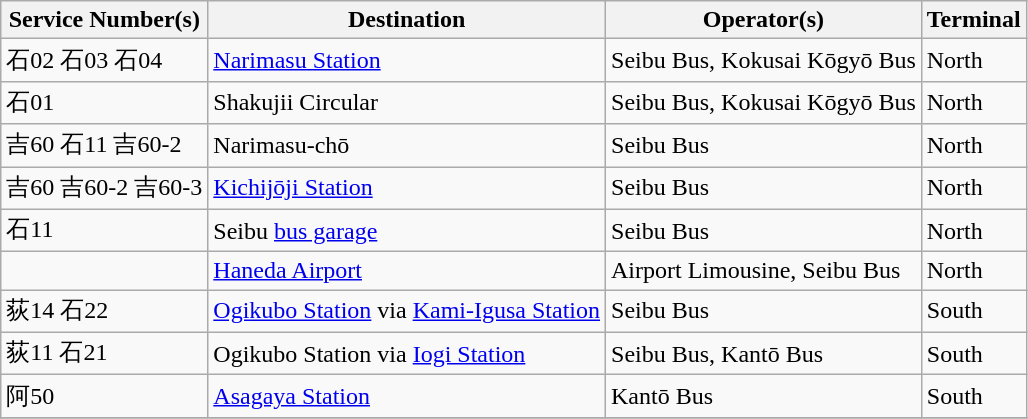<table class="wikitable">
<tr>
<th>Service Number(s)</th>
<th>Destination</th>
<th>Operator(s)</th>
<th>Terminal</th>
</tr>
<tr>
<td>石02 石03 石04</td>
<td><a href='#'>Narimasu Station</a></td>
<td>Seibu Bus, Kokusai Kōgyō Bus</td>
<td>North</td>
</tr>
<tr>
<td>石01</td>
<td>Shakujii Circular</td>
<td>Seibu Bus, Kokusai Kōgyō Bus</td>
<td>North</td>
</tr>
<tr>
<td>吉60 石11 吉60-2</td>
<td>Narimasu-chō</td>
<td>Seibu Bus</td>
<td>North</td>
</tr>
<tr>
<td>吉60 吉60-2 吉60-3</td>
<td><a href='#'>Kichijōji Station</a></td>
<td>Seibu Bus</td>
<td>North</td>
</tr>
<tr>
<td>石11</td>
<td>Seibu <a href='#'>bus garage</a></td>
<td>Seibu Bus</td>
<td>North</td>
</tr>
<tr>
<td></td>
<td><a href='#'>Haneda Airport</a></td>
<td>Airport Limousine, Seibu Bus</td>
<td>North</td>
</tr>
<tr>
<td>荻14 石22</td>
<td><a href='#'>Ogikubo Station</a> via <a href='#'>Kami-Igusa Station</a></td>
<td>Seibu Bus</td>
<td>South</td>
</tr>
<tr>
<td>荻11 石21</td>
<td>Ogikubo Station via <a href='#'>Iogi Station</a></td>
<td>Seibu Bus, Kantō Bus</td>
<td>South</td>
</tr>
<tr>
<td>阿50</td>
<td><a href='#'>Asagaya Station</a></td>
<td>Kantō Bus</td>
<td>South</td>
</tr>
<tr>
</tr>
</table>
